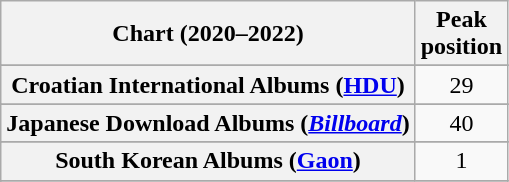<table class="wikitable sortable plainrowheaders" style="text-align:center">
<tr>
<th scope="col">Chart (2020–2022)</th>
<th scope="col">Peak<br>position</th>
</tr>
<tr>
</tr>
<tr>
</tr>
<tr>
</tr>
<tr>
<th scope="row">Croatian International Albums (<a href='#'>HDU</a>)</th>
<td>29</td>
</tr>
<tr>
</tr>
<tr>
</tr>
<tr>
</tr>
<tr>
</tr>
<tr>
</tr>
<tr>
</tr>
<tr>
<th scope="row">Japanese Download Albums (<a href='#'><em>Billboard</em></a>)</th>
<td>40</td>
</tr>
<tr>
</tr>
<tr>
<th scope="row">South Korean Albums (<a href='#'>Gaon</a>)</th>
<td>1</td>
</tr>
<tr>
</tr>
<tr>
</tr>
<tr>
</tr>
<tr>
</tr>
<tr>
</tr>
<tr>
</tr>
<tr>
</tr>
<tr>
</tr>
</table>
